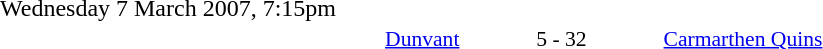<table style="width:70%;" cellspacing="1">
<tr>
<th width=35%></th>
<th width=15%></th>
<th></th>
</tr>
<tr>
<td>Wednesday 7 March 2007, 7:15pm</td>
</tr>
<tr style=font-size:90%>
<td align=right><a href='#'>Dunvant</a></td>
<td align=center>5 - 32</td>
<td><a href='#'>Carmarthen Quins</a></td>
</tr>
</table>
